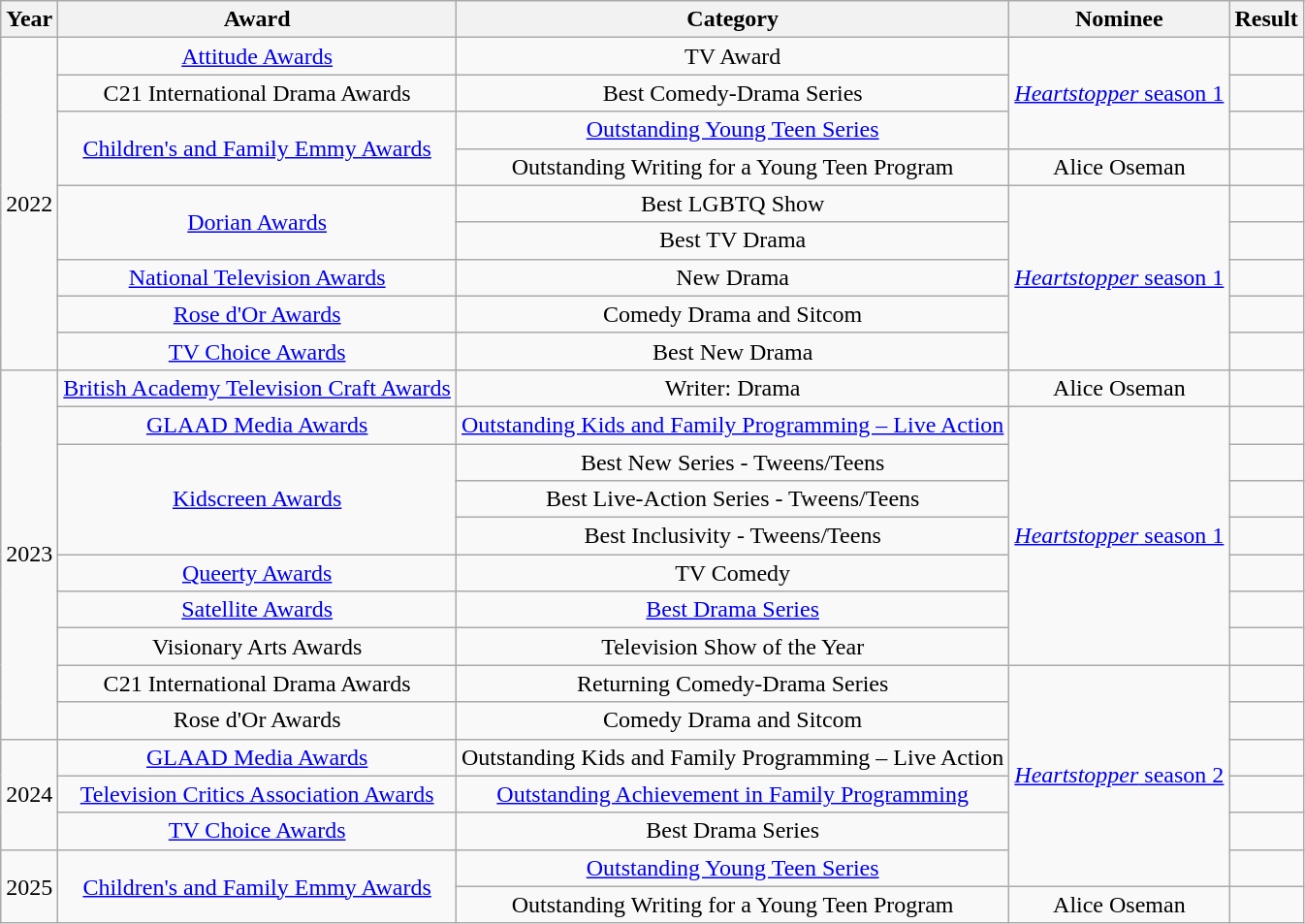<table class="wikitable" style="text-align:center;">
<tr>
<th>Year</th>
<th>Award</th>
<th>Category</th>
<th>Nominee</th>
<th>Result</th>
</tr>
<tr>
<td rowspan="9">2022</td>
<td><a href='#'>Attitude Awards</a></td>
<td>TV Award</td>
<td rowspan="3"><a href='#'><em>Heartstopper</em> season 1</a></td>
<td></td>
</tr>
<tr>
<td>C21 International Drama Awards</td>
<td>Best Comedy-Drama Series</td>
<td></td>
</tr>
<tr>
<td rowspan="2"><a href='#'>Children's and Family Emmy Awards</a></td>
<td><a href='#'>Outstanding Young Teen Series</a></td>
<td></td>
</tr>
<tr>
<td>Outstanding Writing for a Young Teen Program</td>
<td>Alice Oseman</td>
<td></td>
</tr>
<tr>
<td rowspan="2"><a href='#'>Dorian Awards</a></td>
<td>Best LGBTQ Show</td>
<td rowspan="5"><a href='#'><em>Heartstopper</em> season 1</a></td>
<td></td>
</tr>
<tr>
<td>Best TV Drama</td>
<td></td>
</tr>
<tr>
<td><a href='#'>National Television Awards</a></td>
<td>New Drama</td>
<td></td>
</tr>
<tr>
<td><a href='#'>Rose d'Or Awards</a></td>
<td>Comedy Drama and Sitcom</td>
<td></td>
</tr>
<tr>
<td><a href='#'>TV Choice Awards</a></td>
<td>Best New Drama</td>
<td></td>
</tr>
<tr>
<td rowspan="10">2023</td>
<td><a href='#'>British Academy Television Craft Awards</a></td>
<td>Writer: Drama</td>
<td>Alice Oseman</td>
<td></td>
</tr>
<tr>
<td><a href='#'>GLAAD Media Awards</a></td>
<td><a href='#'>Outstanding Kids and Family Programming – Live Action</a></td>
<td rowspan="7"><a href='#'><em>Heartstopper</em> season 1</a></td>
<td></td>
</tr>
<tr>
<td rowspan="3"><a href='#'>Kidscreen Awards</a></td>
<td>Best New Series - Tweens/Teens</td>
<td></td>
</tr>
<tr>
<td>Best Live-Action Series - Tweens/Teens</td>
<td></td>
</tr>
<tr>
<td>Best Inclusivity - Tweens/Teens</td>
<td></td>
</tr>
<tr>
<td><a href='#'>Queerty Awards</a></td>
<td>TV Comedy</td>
<td></td>
</tr>
<tr>
<td><a href='#'>Satellite Awards</a></td>
<td><a href='#'>Best Drama Series</a></td>
<td></td>
</tr>
<tr>
<td>Visionary Arts Awards</td>
<td>Television Show of the Year</td>
<td></td>
</tr>
<tr>
<td>C21 International Drama Awards</td>
<td>Returning Comedy-Drama Series</td>
<td rowspan="6"><a href='#'><em>Heartstopper</em> season 2</a></td>
<td></td>
</tr>
<tr>
<td>Rose d'Or Awards</td>
<td>Comedy Drama and Sitcom</td>
<td></td>
</tr>
<tr>
<td rowspan="3">2024</td>
<td><a href='#'>GLAAD Media Awards</a></td>
<td>Outstanding Kids and Family Programming – Live Action</td>
<td></td>
</tr>
<tr>
<td><a href='#'>Television Critics Association Awards</a></td>
<td><a href='#'>Outstanding Achievement in Family Programming</a></td>
<td></td>
</tr>
<tr>
<td><a href='#'>TV Choice Awards</a></td>
<td>Best Drama Series</td>
<td></td>
</tr>
<tr>
<td rowspan="2">2025</td>
<td rowspan="2"><a href='#'>Children's and Family Emmy Awards</a></td>
<td><a href='#'>Outstanding Young Teen Series</a></td>
<td></td>
</tr>
<tr>
<td>Outstanding Writing for a Young Teen Program</td>
<td>Alice Oseman</td>
<td></td>
</tr>
</table>
